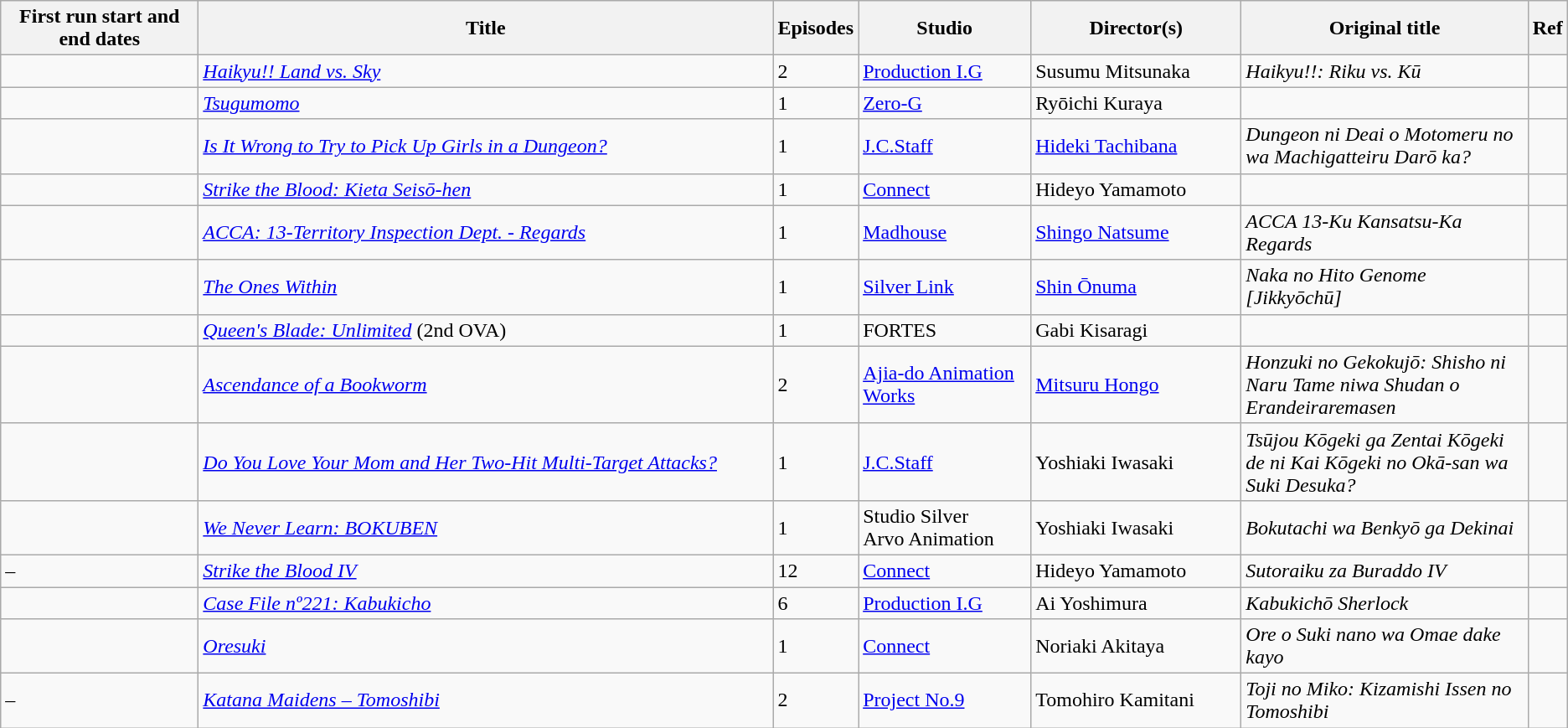<table class="wikitable sortable" border="1">
<tr>
<th data-sort-type="text" width="150px">First run start and end dates</th>
<th width="450px">Title</th>
<th data-sort-type="text" width="10px">Episodes</th>
<th data-sort-type="text" width="130px">Studio</th>
<th data-sort-type="text" width="160px">Director(s)</th>
<th>Original title</th>
<th class="unsortable" width="5px">Ref</th>
</tr>
<tr>
<td></td>
<td><em><a href='#'>Haikyu!! Land vs. Sky</a></em></td>
<td>2</td>
<td><a href='#'>Production I.G</a></td>
<td>Susumu Mitsunaka</td>
<td><em>Haikyu!!: Riku vs. Kū</em></td>
<td></td>
</tr>
<tr>
<td></td>
<td><em><a href='#'>Tsugumomo</a></em></td>
<td>1</td>
<td><a href='#'>Zero-G</a></td>
<td>Ryōichi Kuraya</td>
<td></td>
<td></td>
</tr>
<tr>
<td></td>
<td><em><a href='#'>Is It Wrong to Try to Pick Up Girls in a Dungeon?</a></em></td>
<td>1</td>
<td><a href='#'>J.C.Staff</a></td>
<td><a href='#'>Hideki Tachibana</a></td>
<td><em>Dungeon ni Deai o Motomeru no wa Machigatteiru Darō ka?</em></td>
<td></td>
</tr>
<tr>
<td></td>
<td><em><a href='#'>Strike the Blood: Kieta Seisō-hen</a></em></td>
<td>1</td>
<td><a href='#'>Connect</a></td>
<td>Hideyo Yamamoto</td>
<td></td>
<td></td>
</tr>
<tr>
<td></td>
<td><em><a href='#'>ACCA: 13-Territory Inspection Dept. - Regards</a></em></td>
<td>1</td>
<td><a href='#'>Madhouse</a></td>
<td><a href='#'>Shingo Natsume</a></td>
<td><em>ACCA 13-Ku Kansatsu-Ka Regards</em></td>
<td></td>
</tr>
<tr>
<td></td>
<td><em><a href='#'>The Ones Within</a></em></td>
<td>1</td>
<td><a href='#'>Silver Link</a></td>
<td><a href='#'>Shin Ōnuma</a></td>
<td><em>Naka no Hito Genome [Jikkyōchū]</em></td>
<td></td>
</tr>
<tr>
<td></td>
<td><em><a href='#'>Queen's Blade: Unlimited</a></em> (2nd OVA)</td>
<td>1</td>
<td>FORTES</td>
<td>Gabi Kisaragi</td>
<td></td>
<td></td>
</tr>
<tr>
<td></td>
<td><em><a href='#'>Ascendance of a Bookworm</a></em></td>
<td>2</td>
<td><a href='#'>Ajia-do Animation Works</a></td>
<td><a href='#'>Mitsuru Hongo</a></td>
<td><em>Honzuki no Gekokujō: Shisho ni Naru Tame niwa Shudan o Erandeiraremasen</em></td>
<td></td>
</tr>
<tr>
<td></td>
<td><em><a href='#'>Do You Love Your Mom and Her Two-Hit Multi-Target Attacks?</a></em></td>
<td>1</td>
<td><a href='#'>J.C.Staff</a></td>
<td>Yoshiaki Iwasaki</td>
<td><em>Tsūjou Kōgeki ga Zentai Kōgeki de ni Kai Kōgeki no Okā-san wa Suki Desuka?</em></td>
<td></td>
</tr>
<tr>
<td></td>
<td><em><a href='#'>We Never Learn: BOKUBEN</a></em></td>
<td>1</td>
<td>Studio Silver<br>Arvo Animation</td>
<td>Yoshiaki Iwasaki</td>
<td><em>Bokutachi wa Benkyō ga Dekinai</em></td>
<td></td>
</tr>
<tr>
<td> – </td>
<td><em><a href='#'>Strike the Blood IV</a></em></td>
<td>12</td>
<td><a href='#'>Connect</a></td>
<td>Hideyo Yamamoto</td>
<td><em>Sutoraiku za Buraddo IV</em></td>
<td></td>
</tr>
<tr>
<td></td>
<td><em><a href='#'>Case File nº221: Kabukicho</a></em></td>
<td>6</td>
<td><a href='#'>Production I.G</a></td>
<td>Ai Yoshimura</td>
<td><em>Kabukichō Sherlock</em></td>
<td></td>
</tr>
<tr>
<td></td>
<td><em><a href='#'>Oresuki</a></em></td>
<td>1</td>
<td><a href='#'>Connect</a></td>
<td>Noriaki Akitaya</td>
<td><em>Ore o Suki nano wa Omae dake kayo</em></td>
<td></td>
</tr>
<tr>
<td> – </td>
<td><em><a href='#'>Katana Maidens – Tomoshibi</a></em></td>
<td>2</td>
<td><a href='#'>Project No.9</a></td>
<td>Tomohiro Kamitani</td>
<td><em>Toji no Miko: Kizamishi Issen no Tomoshibi</em></td>
<td></td>
</tr>
</table>
